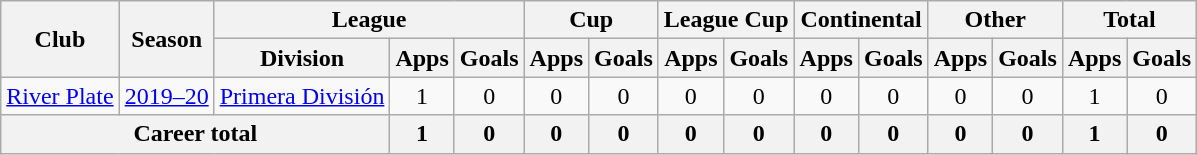<table class="wikitable" style="text-align:center">
<tr>
<th rowspan="2">Club</th>
<th rowspan="2">Season</th>
<th colspan="3">League</th>
<th colspan="2">Cup</th>
<th colspan="2">League Cup</th>
<th colspan="2">Continental</th>
<th colspan="2">Other</th>
<th colspan="2">Total</th>
</tr>
<tr>
<th>Division</th>
<th>Apps</th>
<th>Goals</th>
<th>Apps</th>
<th>Goals</th>
<th>Apps</th>
<th>Goals</th>
<th>Apps</th>
<th>Goals</th>
<th>Apps</th>
<th>Goals</th>
<th>Apps</th>
<th>Goals</th>
</tr>
<tr>
<td rowspan="1"><a href='#'>River Plate</a></td>
<td><a href='#'>2019–20</a></td>
<td rowspan="1"><a href='#'>Primera División</a></td>
<td>1</td>
<td>0</td>
<td>0</td>
<td>0</td>
<td>0</td>
<td>0</td>
<td>0</td>
<td>0</td>
<td>0</td>
<td>0</td>
<td>1</td>
<td>0</td>
</tr>
<tr>
<th colspan="3">Career total</th>
<th>1</th>
<th>0</th>
<th>0</th>
<th>0</th>
<th>0</th>
<th>0</th>
<th>0</th>
<th>0</th>
<th>0</th>
<th>0</th>
<th>1</th>
<th>0</th>
</tr>
</table>
